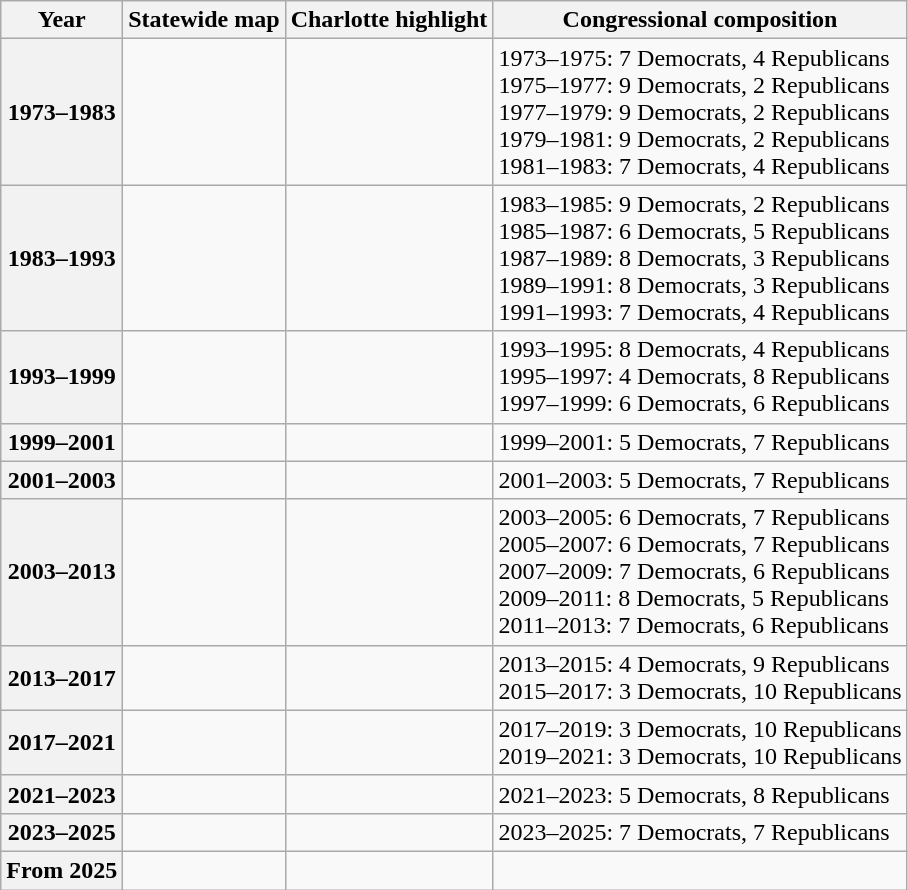<table class=wikitable>
<tr>
<th>Year</th>
<th>Statewide map</th>
<th>Charlotte highlight</th>
<th>Congressional composition</th>
</tr>
<tr>
<th>1973–1983</th>
<td></td>
<td></td>
<td>1973–1975: 7 Democrats, 4 Republicans<br>1975–1977: 9 Democrats, 2 Republicans<br>1977–1979: 9 Democrats, 2 Republicans<br>1979–1981: 9 Democrats, 2 Republicans<br>1981–1983: 7 Democrats, 4 Republicans</td>
</tr>
<tr>
<th>1983–1993</th>
<td></td>
<td></td>
<td>1983–1985: 9 Democrats, 2 Republicans<br>1985–1987: 6 Democrats, 5 Republicans<br>1987–1989: 8 Democrats, 3 Republicans<br>1989–1991: 8 Democrats, 3 Republicans<br>1991–1993: 7 Democrats, 4 Republicans</td>
</tr>
<tr>
<th>1993–1999</th>
<td></td>
<td></td>
<td>1993–1995: 8 Democrats, 4 Republicans<br>1995–1997: 4 Democrats, 8 Republicans<br>1997–1999: 6 Democrats, 6 Republicans</td>
</tr>
<tr>
<th>1999–2001</th>
<td></td>
<td></td>
<td>1999–2001: 5 Democrats, 7 Republicans</td>
</tr>
<tr>
<th>2001–2003</th>
<td></td>
<td></td>
<td>2001–2003: 5 Democrats, 7 Republicans</td>
</tr>
<tr>
<th>2003–2013</th>
<td></td>
<td></td>
<td>2003–2005: 6 Democrats, 7 Republicans<br>2005–2007: 6 Democrats, 7 Republicans<br>2007–2009: 7 Democrats, 6 Republicans<br>2009–2011: 8 Democrats, 5 Republicans<br>2011–2013: 7 Democrats, 6 Republicans</td>
</tr>
<tr>
<th>2013–2017</th>
<td></td>
<td></td>
<td>2013–2015: 4 Democrats, 9 Republicans<br>2015–2017: 3 Democrats, 10 Republicans</td>
</tr>
<tr>
<th>2017–2021</th>
<td></td>
<td></td>
<td>2017–2019: 3 Democrats, 10 Republicans<br>2019–2021: 3 Democrats, 10 Republicans</td>
</tr>
<tr>
<th>2021–2023</th>
<td></td>
<td></td>
<td>2021–2023: 5 Democrats, 8 Republicans</td>
</tr>
<tr>
<th>2023–2025</th>
<td></td>
<td></td>
<td>2023–2025: 7 Democrats, 7 Republicans</td>
</tr>
<tr>
<th>From 2025</th>
<td></td>
<td></td>
<td></td>
</tr>
</table>
